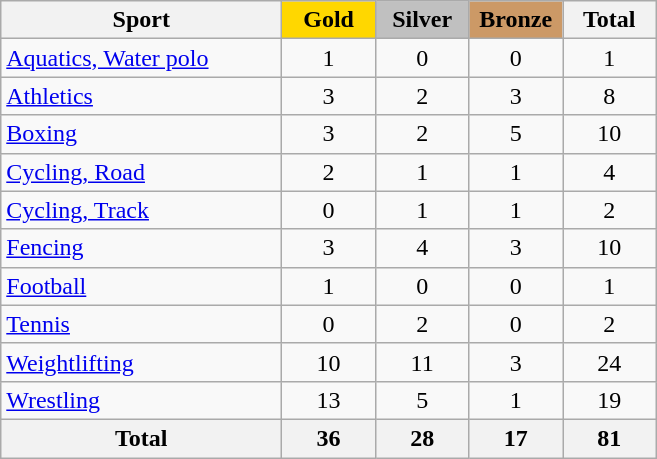<table class="wikitable sortable" style="text-align:center;">
<tr>
<th width=180>Sport</th>
<th scope="col" style="background:gold; width:55px;">Gold</th>
<th scope="col" style="background:silver; width:55px;">Silver</th>
<th scope="col" style="background:#cc9966; width:55px;">Bronze</th>
<th width=55>Total</th>
</tr>
<tr>
<td align=left><a href='#'>Aquatics, Water polo</a></td>
<td>1</td>
<td>0</td>
<td>0</td>
<td>1</td>
</tr>
<tr>
<td align=left><a href='#'>Athletics</a></td>
<td>3</td>
<td>2</td>
<td>3</td>
<td>8</td>
</tr>
<tr>
<td align=left><a href='#'>Boxing</a></td>
<td>3</td>
<td>2</td>
<td>5</td>
<td>10</td>
</tr>
<tr>
<td align=left><a href='#'>Cycling, Road</a></td>
<td>2</td>
<td>1</td>
<td>1</td>
<td>4</td>
</tr>
<tr>
<td align=left><a href='#'>Cycling, Track</a></td>
<td>0</td>
<td>1</td>
<td>1</td>
<td>2</td>
</tr>
<tr>
<td align=left><a href='#'>Fencing</a></td>
<td>3</td>
<td>4</td>
<td>3</td>
<td>10</td>
</tr>
<tr>
<td align=left><a href='#'>Football</a></td>
<td>1</td>
<td>0</td>
<td>0</td>
<td>1</td>
</tr>
<tr>
<td align=left><a href='#'>Tennis</a></td>
<td>0</td>
<td>2</td>
<td>0</td>
<td>2</td>
</tr>
<tr>
<td align=left><a href='#'>Weightlifting</a></td>
<td>10</td>
<td>11</td>
<td>3</td>
<td>24</td>
</tr>
<tr>
<td align=left><a href='#'>Wrestling</a></td>
<td>13</td>
<td>5</td>
<td>1</td>
<td>19</td>
</tr>
<tr class="sortbottom">
<th>Total</th>
<th>36</th>
<th>28</th>
<th>17</th>
<th>81</th>
</tr>
</table>
